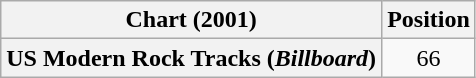<table class="wikitable plainrowheaders" style="text-align:center">
<tr>
<th>Chart (2001)</th>
<th>Position</th>
</tr>
<tr>
<th scope="row">US Modern Rock Tracks (<em>Billboard</em>)</th>
<td>66</td>
</tr>
</table>
